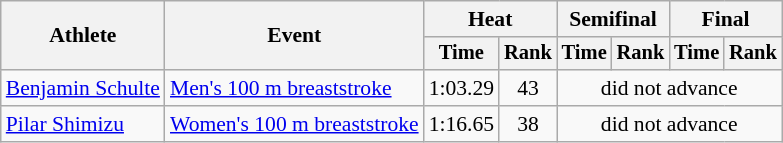<table class=wikitable style="font-size:90%">
<tr>
<th rowspan="2">Athlete</th>
<th rowspan="2">Event</th>
<th colspan="2">Heat</th>
<th colspan="2">Semifinal</th>
<th colspan="2">Final</th>
</tr>
<tr style="font-size:95%">
<th>Time</th>
<th>Rank</th>
<th>Time</th>
<th>Rank</th>
<th>Time</th>
<th>Rank</th>
</tr>
<tr align=center>
<td align=left><a href='#'>Benjamin Schulte</a></td>
<td align=left><a href='#'>Men's 100 m breaststroke</a></td>
<td>1:03.29</td>
<td>43</td>
<td colspan=4>did not advance</td>
</tr>
<tr align=center>
<td align=left><a href='#'>Pilar Shimizu</a></td>
<td align=left><a href='#'>Women's 100 m breaststroke</a></td>
<td>1:16.65</td>
<td>38</td>
<td colspan=4>did not advance</td>
</tr>
</table>
